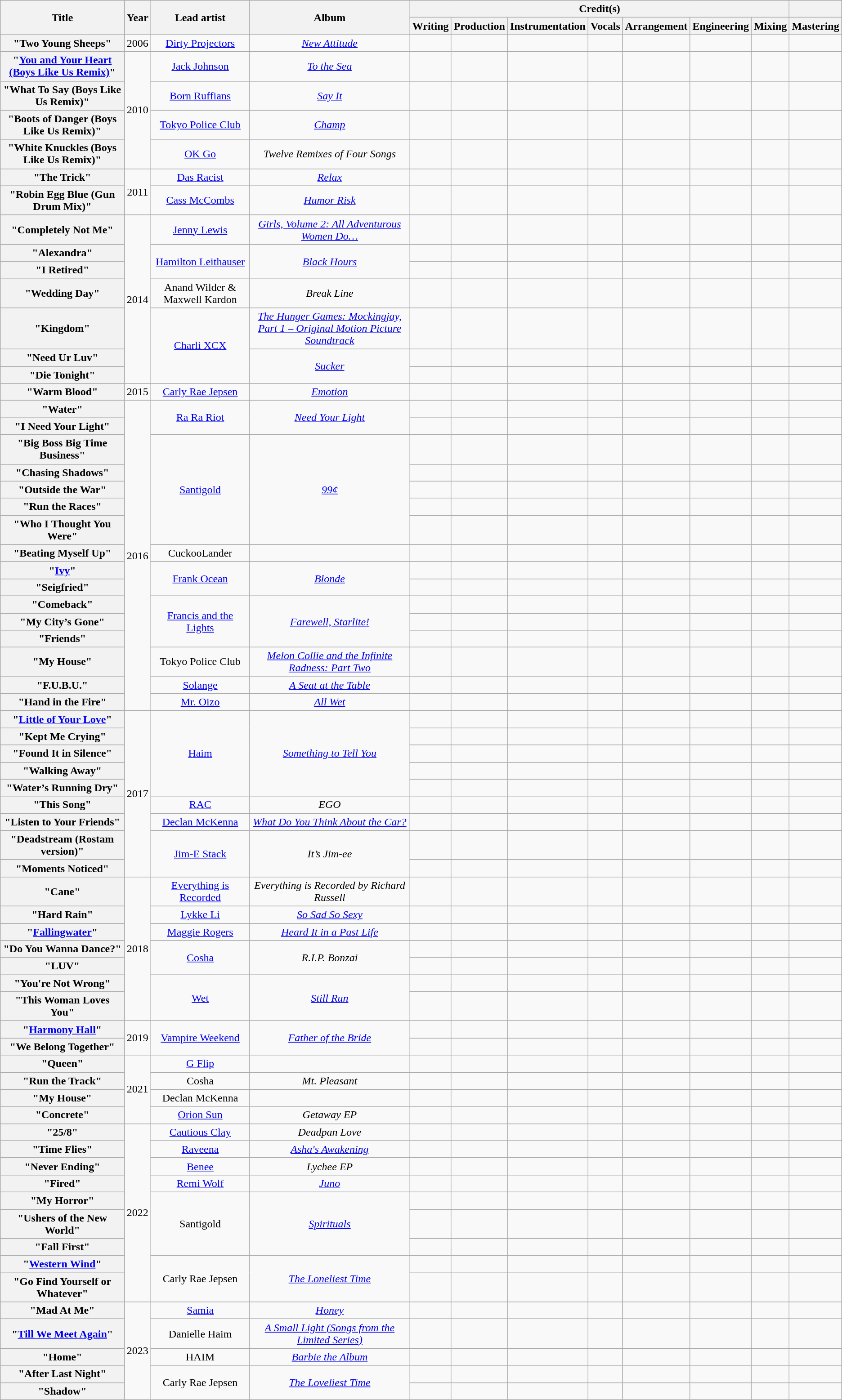<table class="wikitable plainrowheaders" style="text-align:center;">
<tr>
<th rowspan="2" scope="col">Title</th>
<th rowspan="2" scope="col">Year</th>
<th rowspan="2" scope="col">Lead artist</th>
<th rowspan="2" scope="col">Album</th>
<th colspan="7" scope="col">Credit(s)</th>
<th></th>
</tr>
<tr>
<th scope="col">Writing</th>
<th scope="col">Production</th>
<th scope="col">Instrumentation</th>
<th scope="col">Vocals</th>
<th scope="col">Arrangement</th>
<th scope="col">Engineering</th>
<th scope="col">Mixing</th>
<th>Mastering</th>
</tr>
<tr>
<th scope="row">"Two Young Sheeps"</th>
<td>2006</td>
<td><a href='#'>Dirty Projectors</a></td>
<td><em><a href='#'>New Attitude</a></em></td>
<td></td>
<td></td>
<td></td>
<td></td>
<td></td>
<td></td>
<td></td>
<td></td>
</tr>
<tr>
<th scope="row">"<a href='#'>You and Your Heart (Boys Like Us Remix)</a>"</th>
<td rowspan="4">2010</td>
<td><a href='#'>Jack Johnson</a></td>
<td><em><a href='#'>To the Sea</a></em></td>
<td></td>
<td></td>
<td></td>
<td></td>
<td></td>
<td></td>
<td></td>
<td></td>
</tr>
<tr>
<th scope="row">"What To Say (Boys Like Us Remix)"</th>
<td><a href='#'>Born Ruffians</a></td>
<td><em><a href='#'>Say It</a></em></td>
<td></td>
<td></td>
<td></td>
<td></td>
<td></td>
<td></td>
<td></td>
<td></td>
</tr>
<tr>
<th scope="row">"Boots of Danger (Boys Like Us Remix)"</th>
<td><a href='#'>Tokyo Police Club</a></td>
<td><em><a href='#'>Champ</a></em></td>
<td></td>
<td></td>
<td></td>
<td></td>
<td></td>
<td></td>
<td></td>
<td></td>
</tr>
<tr>
<th scope="row">"White Knuckles (Boys Like Us Remix)"</th>
<td><a href='#'>OK Go</a></td>
<td><em>Twelve Remixes of Four Songs</em></td>
<td></td>
<td></td>
<td></td>
<td></td>
<td></td>
<td></td>
<td></td>
<td></td>
</tr>
<tr>
<th scope="row">"The Trick"</th>
<td rowspan="2">2011</td>
<td><a href='#'>Das Racist</a></td>
<td><em><a href='#'>Relax</a></em></td>
<td></td>
<td></td>
<td></td>
<td></td>
<td></td>
<td></td>
<td></td>
<td></td>
</tr>
<tr>
<th scope="row">"Robin Egg Blue (Gun Drum Mix)"</th>
<td><a href='#'>Cass McCombs</a></td>
<td><em><a href='#'>Humor Risk</a></em></td>
<td></td>
<td></td>
<td></td>
<td></td>
<td></td>
<td></td>
<td></td>
<td></td>
</tr>
<tr>
<th scope="row">"Completely Not Me"</th>
<td rowspan="7">2014</td>
<td><a href='#'>Jenny Lewis</a></td>
<td><em><a href='#'>Girls, Volume 2: All Adventurous Women Do…</a></em></td>
<td></td>
<td></td>
<td></td>
<td></td>
<td></td>
<td></td>
<td></td>
<td></td>
</tr>
<tr>
<th scope="row">"Alexandra"</th>
<td rowspan="2"><a href='#'>Hamilton Leithauser</a></td>
<td rowspan="2"><em><a href='#'>Black Hours</a></em></td>
<td></td>
<td></td>
<td></td>
<td></td>
<td></td>
<td></td>
<td></td>
<td></td>
</tr>
<tr>
<th scope="row">"I Retired"</th>
<td></td>
<td></td>
<td></td>
<td></td>
<td></td>
<td></td>
<td></td>
<td></td>
</tr>
<tr>
<th scope="row">"Wedding Day"</th>
<td>Anand Wilder & Maxwell Kardon</td>
<td><em>Break Line</em></td>
<td></td>
<td></td>
<td></td>
<td></td>
<td></td>
<td></td>
<td></td>
<td></td>
</tr>
<tr>
<th scope="row">"Kingdom" </th>
<td rowspan="3"><a href='#'>Charli XCX</a></td>
<td><em><a href='#'>The Hunger Games: Mockingjay, Part 1 – Original Motion Picture Soundtrack</a></em></td>
<td></td>
<td></td>
<td></td>
<td></td>
<td></td>
<td></td>
<td></td>
<td></td>
</tr>
<tr>
<th scope="row">"Need Ur Luv"</th>
<td rowspan="2"><em><a href='#'>Sucker</a></em></td>
<td></td>
<td></td>
<td></td>
<td></td>
<td></td>
<td></td>
<td></td>
<td></td>
</tr>
<tr>
<th scope="row">"Die Tonight"</th>
<td></td>
<td></td>
<td></td>
<td></td>
<td></td>
<td></td>
<td></td>
<td></td>
</tr>
<tr>
<th scope="row">"Warm Blood"</th>
<td>2015</td>
<td><a href='#'>Carly Rae Jepsen</a></td>
<td><em><a href='#'>Emotion</a></em></td>
<td></td>
<td></td>
<td></td>
<td></td>
<td></td>
<td></td>
<td></td>
<td></td>
</tr>
<tr>
<th scope="row">"Water"</th>
<td rowspan="16">2016</td>
<td rowspan="2"><a href='#'>Ra Ra Riot</a></td>
<td rowspan="2"><em><a href='#'>Need Your Light</a></em></td>
<td></td>
<td></td>
<td></td>
<td></td>
<td></td>
<td></td>
<td></td>
<td></td>
</tr>
<tr>
<th scope="row">"I Need Your Light"</th>
<td></td>
<td></td>
<td></td>
<td></td>
<td></td>
<td></td>
<td></td>
<td></td>
</tr>
<tr>
<th scope="row">"Big Boss Big Time Business"</th>
<td rowspan="5"><a href='#'>Santigold</a></td>
<td rowspan="5"><em><a href='#'>99¢</a></em></td>
<td></td>
<td></td>
<td></td>
<td></td>
<td></td>
<td></td>
<td></td>
<td></td>
</tr>
<tr>
<th scope="row">"Chasing Shadows"</th>
<td></td>
<td></td>
<td></td>
<td></td>
<td></td>
<td></td>
<td></td>
<td></td>
</tr>
<tr>
<th scope="row">"Outside the War"</th>
<td></td>
<td></td>
<td></td>
<td></td>
<td></td>
<td></td>
<td></td>
<td></td>
</tr>
<tr>
<th scope="row">"Run the Races"</th>
<td></td>
<td></td>
<td></td>
<td></td>
<td></td>
<td></td>
<td></td>
<td></td>
</tr>
<tr>
<th scope="row">"Who I Thought You Were"</th>
<td></td>
<td></td>
<td></td>
<td></td>
<td></td>
<td></td>
<td></td>
<td></td>
</tr>
<tr>
<th scope="row">"Beating Myself Up"</th>
<td>CuckooLander</td>
<td></td>
<td></td>
<td></td>
<td></td>
<td></td>
<td></td>
<td></td>
<td></td>
<td></td>
</tr>
<tr>
<th scope="row">"<a href='#'>Ivy</a>"</th>
<td rowspan="2"><a href='#'>Frank Ocean</a></td>
<td rowspan="2"><em><a href='#'>Blonde</a></em></td>
<td></td>
<td></td>
<td></td>
<td></td>
<td></td>
<td></td>
<td></td>
<td></td>
</tr>
<tr>
<th scope="row">"Seigfried"</th>
<td></td>
<td></td>
<td></td>
<td></td>
<td></td>
<td></td>
<td></td>
<td></td>
</tr>
<tr>
<th scope="row">"Comeback"</th>
<td rowspan="3"><a href='#'>Francis and the Lights</a></td>
<td rowspan="3"><em><a href='#'>Farewell, Starlite!</a></em></td>
<td></td>
<td></td>
<td></td>
<td></td>
<td></td>
<td></td>
<td></td>
<td></td>
</tr>
<tr>
<th scope="row">"My City’s Gone"</th>
<td></td>
<td></td>
<td></td>
<td></td>
<td></td>
<td></td>
<td></td>
<td></td>
</tr>
<tr>
<th scope="row">"Friends"</th>
<td></td>
<td></td>
<td></td>
<td></td>
<td></td>
<td></td>
<td></td>
<td></td>
</tr>
<tr>
<th scope="row">"My House"</th>
<td>Tokyo Police Club</td>
<td><em><a href='#'>Melon Collie and the Infinite Radness: Part Two</a></em></td>
<td></td>
<td></td>
<td></td>
<td></td>
<td></td>
<td></td>
<td></td>
<td></td>
</tr>
<tr>
<th scope="row">"F.U.B.U."</th>
<td><a href='#'>Solange</a></td>
<td><em><a href='#'>A Seat at the Table</a></em></td>
<td></td>
<td></td>
<td></td>
<td></td>
<td></td>
<td></td>
<td></td>
<td></td>
</tr>
<tr>
<th scope="row">"Hand in the Fire" </th>
<td><a href='#'>Mr. Oizo</a></td>
<td><em><a href='#'>All Wet</a></em></td>
<td></td>
<td></td>
<td></td>
<td></td>
<td></td>
<td></td>
<td></td>
<td></td>
</tr>
<tr>
<th scope="row">"<a href='#'>Little of Your Love</a>"</th>
<td rowspan="9">2017</td>
<td rowspan="5"><a href='#'>Haim</a></td>
<td rowspan="5"><em><a href='#'>Something to Tell You</a></em></td>
<td></td>
<td></td>
<td></td>
<td></td>
<td></td>
<td></td>
<td></td>
<td></td>
</tr>
<tr>
<th scope="row">"Kept Me Crying"</th>
<td></td>
<td></td>
<td></td>
<td></td>
<td></td>
<td></td>
<td></td>
<td></td>
</tr>
<tr>
<th scope="row">"Found It in Silence"</th>
<td></td>
<td></td>
<td></td>
<td></td>
<td></td>
<td></td>
<td></td>
<td></td>
</tr>
<tr>
<th scope="row">"Walking Away"</th>
<td></td>
<td></td>
<td></td>
<td></td>
<td></td>
<td></td>
<td></td>
<td></td>
</tr>
<tr>
<th scope="row">"Water’s Running Dry"</th>
<td></td>
<td></td>
<td></td>
<td></td>
<td></td>
<td></td>
<td></td>
<td></td>
</tr>
<tr>
<th scope="row">"This Song" </th>
<td><a href='#'>RAC</a></td>
<td><em>EGO</em></td>
<td></td>
<td></td>
<td></td>
<td></td>
<td></td>
<td></td>
<td></td>
<td></td>
</tr>
<tr>
<th scope="row">"Listen to Your Friends"</th>
<td><a href='#'>Declan McKenna</a></td>
<td><em><a href='#'>What Do You Think About the Car?</a></em></td>
<td></td>
<td></td>
<td></td>
<td></td>
<td></td>
<td></td>
<td></td>
<td></td>
</tr>
<tr>
<th scope="row">"Deadstream (Rostam version)" </th>
<td rowspan="2"><a href='#'>Jim-E Stack</a></td>
<td rowspan="2"><em>It’s Jim-ee</em></td>
<td></td>
<td></td>
<td></td>
<td></td>
<td></td>
<td></td>
<td></td>
<td></td>
</tr>
<tr>
<th scope="row">"Moments Noticed"</th>
<td></td>
<td></td>
<td></td>
<td></td>
<td></td>
<td></td>
<td></td>
<td></td>
</tr>
<tr>
<th scope="row">"Cane" </th>
<td rowspan="7">2018</td>
<td><a href='#'>Everything is Recorded</a></td>
<td><em>Everything is Recorded by Richard Russell</em></td>
<td></td>
<td></td>
<td></td>
<td></td>
<td></td>
<td></td>
<td></td>
<td></td>
</tr>
<tr>
<th scope="row">"Hard Rain"</th>
<td><a href='#'>Lykke Li</a></td>
<td><em><a href='#'>So Sad So Sexy</a></em></td>
<td></td>
<td></td>
<td></td>
<td></td>
<td></td>
<td></td>
<td></td>
<td></td>
</tr>
<tr>
<th scope="row">"<a href='#'>Fallingwater</a>"</th>
<td><a href='#'>Maggie Rogers</a></td>
<td><em><a href='#'>Heard It in a Past Life</a></em></td>
<td></td>
<td></td>
<td></td>
<td></td>
<td></td>
<td></td>
<td></td>
<td></td>
</tr>
<tr>
<th scope="row">"Do You Wanna Dance?"</th>
<td rowspan="2"><a href='#'>Cosha</a></td>
<td rowspan="2"><em>R.I.P. Bonzai</em></td>
<td></td>
<td></td>
<td></td>
<td></td>
<td></td>
<td></td>
<td></td>
<td></td>
</tr>
<tr>
<th scope="row">"LUV"</th>
<td></td>
<td></td>
<td></td>
<td></td>
<td></td>
<td></td>
<td></td>
<td></td>
</tr>
<tr>
<th scope="row">"You're Not Wrong"</th>
<td rowspan="2"><a href='#'>Wet</a></td>
<td rowspan="2"><em><a href='#'>Still Run</a></em></td>
<td></td>
<td></td>
<td></td>
<td></td>
<td></td>
<td></td>
<td></td>
<td></td>
</tr>
<tr>
<th scope="row">"This Woman Loves You"</th>
<td></td>
<td></td>
<td></td>
<td></td>
<td></td>
<td></td>
<td></td>
<td></td>
</tr>
<tr>
<th scope="row">"<a href='#'>Harmony Hall</a>"</th>
<td rowspan="2">2019</td>
<td rowspan="2"><a href='#'>Vampire Weekend</a></td>
<td rowspan="2"><em><a href='#'>Father of the Bride</a></em></td>
<td></td>
<td></td>
<td></td>
<td></td>
<td></td>
<td></td>
<td></td>
<td></td>
</tr>
<tr>
<th scope="row">"We Belong Together" </th>
<td></td>
<td></td>
<td></td>
<td></td>
<td></td>
<td></td>
<td></td>
<td></td>
</tr>
<tr>
<th scope="row">"Queen" </th>
<td rowspan="4">2021</td>
<td><a href='#'>G Flip</a></td>
<td></td>
<td></td>
<td></td>
<td></td>
<td></td>
<td></td>
<td></td>
<td></td>
<td></td>
</tr>
<tr>
<th scope="row">"Run the Track"</th>
<td>Cosha</td>
<td><em>Mt. Pleasant</em></td>
<td></td>
<td></td>
<td></td>
<td></td>
<td></td>
<td></td>
<td></td>
<td></td>
</tr>
<tr>
<th scope="row">"My House"</th>
<td>Declan McKenna</td>
<td></td>
<td></td>
<td></td>
<td></td>
<td></td>
<td></td>
<td></td>
<td></td>
<td></td>
</tr>
<tr>
<th scope="row">"Concrete"</th>
<td><a href='#'>Orion Sun</a></td>
<td><em>Getaway EP</em></td>
<td></td>
<td></td>
<td></td>
<td></td>
<td></td>
<td></td>
<td></td>
<td></td>
</tr>
<tr>
<th scope="row">"25/8"</th>
<td rowspan="9">2022</td>
<td><a href='#'>Cautious Clay</a></td>
<td><em>Deadpan Love</em></td>
<td></td>
<td></td>
<td></td>
<td></td>
<td></td>
<td></td>
<td></td>
<td></td>
</tr>
<tr>
<th scope="row">"Time Flies"</th>
<td><a href='#'>Raveena</a></td>
<td><em><a href='#'>Asha's Awakening</a></em></td>
<td></td>
<td></td>
<td></td>
<td></td>
<td></td>
<td></td>
<td></td>
<td></td>
</tr>
<tr>
<th scope="row">"Never Ending"</th>
<td><a href='#'>Benee</a></td>
<td><em>Lychee EP</em></td>
<td></td>
<td></td>
<td></td>
<td></td>
<td></td>
<td></td>
<td></td>
<td></td>
</tr>
<tr>
<th scope="row">"Fired"</th>
<td><a href='#'>Remi Wolf</a></td>
<td><em><a href='#'>Juno</a></em></td>
<td></td>
<td></td>
<td></td>
<td></td>
<td></td>
<td></td>
<td></td>
<td></td>
</tr>
<tr>
<th scope="row">"My Horror"</th>
<td rowspan="3">Santigold</td>
<td rowspan="3"><em><a href='#'>Spirituals</a></em></td>
<td></td>
<td></td>
<td></td>
<td></td>
<td></td>
<td></td>
<td></td>
<td></td>
</tr>
<tr>
<th scope="row">"Ushers of the New World"</th>
<td></td>
<td></td>
<td></td>
<td></td>
<td></td>
<td></td>
<td></td>
<td></td>
</tr>
<tr>
<th scope="row">"Fall First"</th>
<td></td>
<td></td>
<td></td>
<td></td>
<td></td>
<td></td>
<td></td>
<td></td>
</tr>
<tr>
<th scope="row">"<a href='#'>Western Wind</a>"</th>
<td rowspan="2">Carly Rae Jepsen</td>
<td rowspan="2"><em><a href='#'>The Loneliest Time</a></em></td>
<td></td>
<td></td>
<td></td>
<td></td>
<td></td>
<td></td>
<td></td>
<td></td>
</tr>
<tr>
<th scope="row">"Go Find Yourself or Whatever"</th>
<td></td>
<td></td>
<td></td>
<td></td>
<td></td>
<td></td>
<td></td>
<td></td>
</tr>
<tr>
<th scope="row">"Mad At Me"</th>
<td rowspan="5">2023</td>
<td><a href='#'>Samia</a></td>
<td><em><a href='#'>Honey</a></em></td>
<td></td>
<td></td>
<td></td>
<td></td>
<td></td>
<td></td>
<td></td>
<td></td>
</tr>
<tr>
<th scope="row">"<a href='#'>Till We Meet Again</a>"</th>
<td>Danielle Haim</td>
<td><em><a href='#'>A Small Light (Songs from the Limited Series)</a></em></td>
<td></td>
<td></td>
<td></td>
<td></td>
<td></td>
<td></td>
<td></td>
<td></td>
</tr>
<tr>
<th scope="row">"Home"</th>
<td>HAIM</td>
<td><em><a href='#'>Barbie the Album</a></em></td>
<td></td>
<td></td>
<td></td>
<td></td>
<td></td>
<td></td>
<td></td>
<td></td>
</tr>
<tr>
<th scope="row">"After Last Night"</th>
<td rowspan="2">Carly Rae Jepsen</td>
<td rowspan="2"><em><a href='#'>The Loveliest Time</a></em></td>
<td></td>
<td></td>
<td></td>
<td></td>
<td></td>
<td></td>
<td></td>
<td></td>
</tr>
<tr>
<th scope="row">"Shadow"</th>
<td></td>
<td></td>
<td></td>
<td></td>
<td></td>
<td></td>
<td></td>
<td></td>
</tr>
</table>
